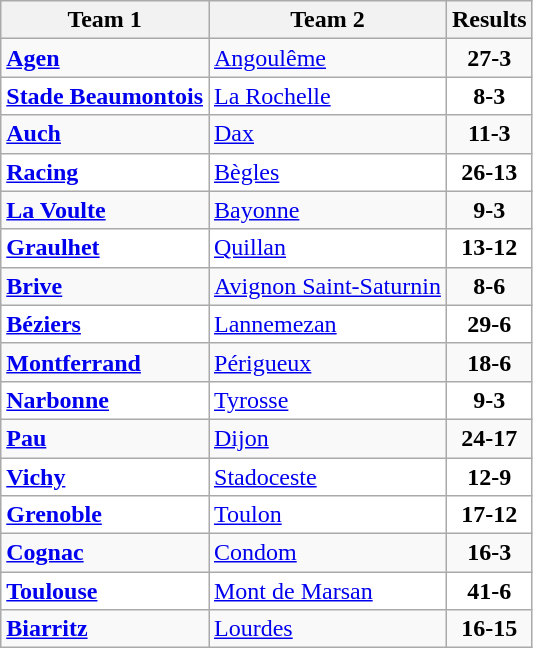<table class="wikitable">
<tr>
<th>Team 1</th>
<th>Team 2</th>
<th>Results</th>
</tr>
<tr>
<td><strong><a href='#'>Agen</a></strong></td>
<td><a href='#'>Angoulême</a></td>
<td align="center"><strong>27-3</strong></td>
</tr>
<tr bgcolor="white">
<td><strong><a href='#'>Stade Beaumontois</a> </strong></td>
<td><a href='#'>La Rochelle</a></td>
<td align="center"><strong>8-3</strong></td>
</tr>
<tr>
<td><strong><a href='#'>Auch</a></strong></td>
<td><a href='#'>Dax</a></td>
<td align="center"><strong>11-3</strong></td>
</tr>
<tr bgcolor="white">
<td><strong><a href='#'>Racing</a></strong></td>
<td><a href='#'>Bègles</a></td>
<td align="center"><strong>26-13</strong></td>
</tr>
<tr>
<td><strong><a href='#'>La Voulte</a></strong></td>
<td><a href='#'>Bayonne</a></td>
<td align="center"><strong>9-3</strong></td>
</tr>
<tr bgcolor="white">
<td><strong><a href='#'>Graulhet</a></strong></td>
<td><a href='#'>Quillan</a></td>
<td align="center"><strong>13-12</strong></td>
</tr>
<tr>
<td><strong><a href='#'>Brive</a></strong></td>
<td><a href='#'>Avignon Saint-Saturnin</a></td>
<td align="center"><strong>8-6</strong></td>
</tr>
<tr bgcolor="white">
<td><strong><a href='#'>Béziers</a></strong></td>
<td><a href='#'>Lannemezan</a></td>
<td align="center"><strong>29-6</strong></td>
</tr>
<tr>
<td><strong><a href='#'>Montferrand</a></strong></td>
<td><a href='#'>Périgueux</a></td>
<td align="center"><strong>18-6</strong></td>
</tr>
<tr bgcolor="white">
<td><strong><a href='#'>Narbonne</a> </strong></td>
<td><a href='#'>Tyrosse</a></td>
<td align="center"><strong>9-3</strong></td>
</tr>
<tr>
<td><strong><a href='#'>Pau</a></strong></td>
<td><a href='#'>Dijon</a></td>
<td align="center"><strong>24-17</strong></td>
</tr>
<tr bgcolor="white">
<td><strong><a href='#'>Vichy</a></strong></td>
<td><a href='#'>Stadoceste</a></td>
<td align="center"><strong>12-9</strong></td>
</tr>
<tr bgcolor="white">
<td><strong><a href='#'>Grenoble</a></strong></td>
<td><a href='#'>Toulon</a></td>
<td align="center"><strong>17-12</strong></td>
</tr>
<tr>
<td><strong><a href='#'>Cognac</a></strong></td>
<td><a href='#'>Condom</a></td>
<td align="center"><strong>16-3</strong></td>
</tr>
<tr bgcolor="white">
<td><strong><a href='#'>Toulouse</a></strong></td>
<td><a href='#'>Mont de Marsan</a></td>
<td align="center"><strong>41-6</strong></td>
</tr>
<tr>
<td><strong><a href='#'>Biarritz</a> </strong></td>
<td><a href='#'>Lourdes</a></td>
<td align="center"><strong>16-15</strong></td>
</tr>
</table>
